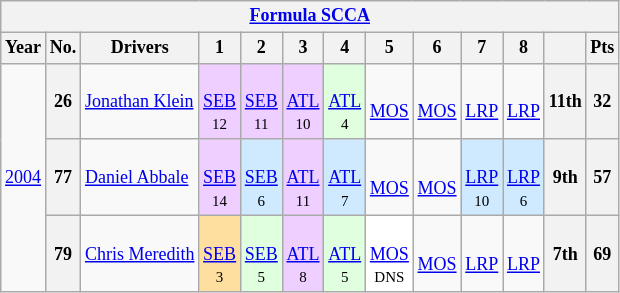<table class="wikitable collapsible collapsed" style="text-align:center; font-size:75%">
<tr>
<th colspan=21><a href='#'>Formula SCCA</a></th>
</tr>
<tr>
<th>Year</th>
<th>No.</th>
<th>Drivers</th>
<th>1</th>
<th>2</th>
<th>3</th>
<th>4</th>
<th>5</th>
<th>6</th>
<th>7</th>
<th>8</th>
<th></th>
<th>Pts</th>
</tr>
<tr>
<td rowspan=3><a href='#'>2004</a></td>
<th>26</th>
<td align="left"> <a href='#'>Jonathan Klein</a></td>
<td style="background:#EFCFFF;"><br><a href='#'>SEB</a><br><small>12</small></td>
<td style="background:#EFCFFF;"><br><a href='#'>SEB</a><br><small>11</small></td>
<td style="background:#EFCFFF;"><br><a href='#'>ATL</a><br><small>10</small></td>
<td style="background:#DFFFDF;"><br><a href='#'>ATL</a><br><small>4</small></td>
<td><br><a href='#'>MOS</a></td>
<td><br><a href='#'>MOS</a></td>
<td><br><a href='#'>LRP</a></td>
<td><br><a href='#'>LRP</a></td>
<th>11th</th>
<th>32</th>
</tr>
<tr>
<th>77</th>
<td align="left"> <a href='#'>Daniel Abbale</a></td>
<td style="background:#EFCFFF;"><br><a href='#'>SEB</a><br><small>14</small></td>
<td style="background:#CFEAFF;"><br><a href='#'>SEB</a><br><small>6</small></td>
<td style="background:#EFCFFF;"><br><a href='#'>ATL</a><br><small>11</small></td>
<td style="background:#CFEAFF;"><br><a href='#'>ATL</a><br><small>7</small></td>
<td><br><a href='#'>MOS</a></td>
<td><br><a href='#'>MOS</a></td>
<td style="background:#CFEAFF;"><br><a href='#'>LRP</a><br><small>10</small></td>
<td style="background:#CFEAFF;"><br><a href='#'>LRP</a><br><small>6</small></td>
<th>9th</th>
<th>57</th>
</tr>
<tr>
<th>79</th>
<td align="left"> <a href='#'>Chris Meredith</a></td>
<td style="background:#FFDF9F;"><br><a href='#'>SEB</a><br><small>3</small></td>
<td style="background:#DFFFDF;"><br><a href='#'>SEB</a><br><small>5</small></td>
<td style="background:#EFCFFF;"><br><a href='#'>ATL</a><br><small>8</small></td>
<td style="background:#DFFFDF;"><br><a href='#'>ATL</a><br><small>5</small></td>
<td style="background:#FFFFFF;"><br><a href='#'>MOS</a><br><small>DNS</small></td>
<td><br><a href='#'>MOS</a></td>
<td><br><a href='#'>LRP</a></td>
<td><br><a href='#'>LRP</a></td>
<th>7th</th>
<th>69</th>
</tr>
</table>
